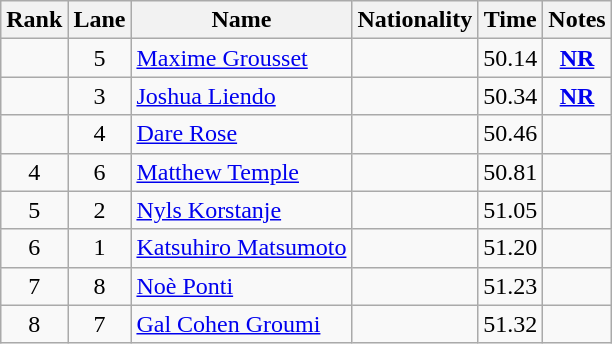<table class="wikitable sortable" style="text-align:center">
<tr>
<th>Rank</th>
<th>Lane</th>
<th>Name</th>
<th>Nationality</th>
<th>Time</th>
<th>Notes</th>
</tr>
<tr>
<td></td>
<td>5</td>
<td align=left><a href='#'>Maxime Grousset</a></td>
<td align=left></td>
<td>50.14</td>
<td><strong><a href='#'>NR</a></strong></td>
</tr>
<tr>
<td></td>
<td>3</td>
<td align=left><a href='#'>Joshua Liendo</a></td>
<td align=left></td>
<td>50.34</td>
<td><strong><a href='#'>NR</a></strong></td>
</tr>
<tr>
<td></td>
<td>4</td>
<td align=left><a href='#'>Dare Rose</a></td>
<td align=left></td>
<td>50.46</td>
<td></td>
</tr>
<tr>
<td>4</td>
<td>6</td>
<td align=left><a href='#'>Matthew Temple</a></td>
<td align=left></td>
<td>50.81</td>
<td></td>
</tr>
<tr>
<td>5</td>
<td>2</td>
<td align=left><a href='#'>Nyls Korstanje</a></td>
<td align=left></td>
<td>51.05</td>
<td></td>
</tr>
<tr>
<td>6</td>
<td>1</td>
<td align=left><a href='#'>Katsuhiro Matsumoto</a></td>
<td align=left></td>
<td>51.20</td>
<td></td>
</tr>
<tr>
<td>7</td>
<td>8</td>
<td align=left><a href='#'>Noè Ponti</a></td>
<td align=left></td>
<td>51.23</td>
<td></td>
</tr>
<tr>
<td>8</td>
<td>7</td>
<td align=left><a href='#'>Gal Cohen Groumi</a></td>
<td align=left></td>
<td>51.32</td>
<td></td>
</tr>
</table>
